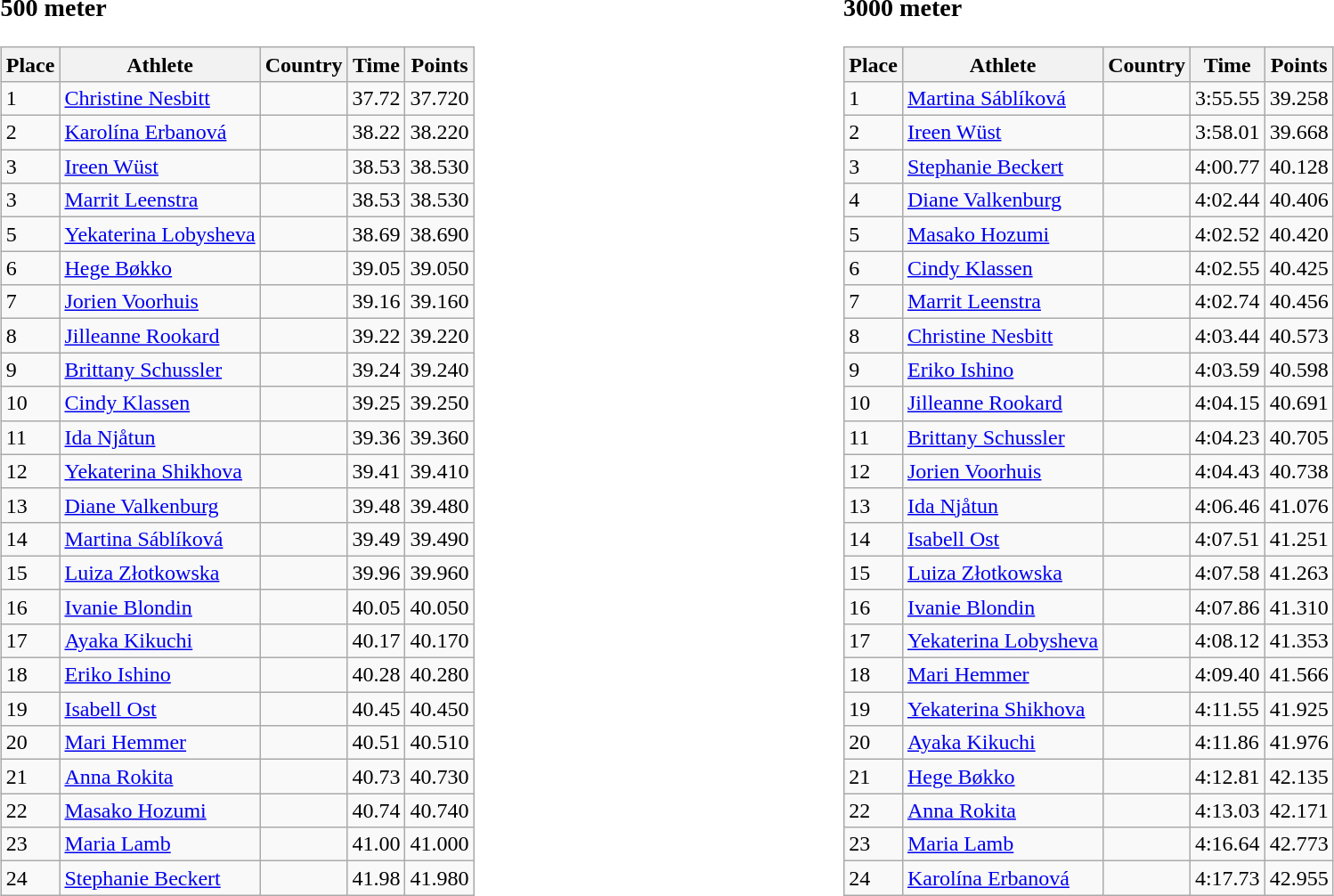<table width=100%>
<tr>
<td width=50% align=left valign=top><br><h3>500 meter</h3><table class="wikitable" border="1">
<tr>
<th>Place</th>
<th>Athlete</th>
<th>Country</th>
<th>Time</th>
<th>Points</th>
</tr>
<tr>
<td>1</td>
<td><a href='#'>Christine Nesbitt</a></td>
<td></td>
<td>37.72</td>
<td>37.720</td>
</tr>
<tr>
<td>2</td>
<td><a href='#'>Karolína Erbanová</a></td>
<td></td>
<td>38.22</td>
<td>38.220</td>
</tr>
<tr>
<td>3</td>
<td><a href='#'>Ireen Wüst</a></td>
<td></td>
<td>38.53</td>
<td>38.530</td>
</tr>
<tr>
<td>3</td>
<td><a href='#'>Marrit Leenstra</a></td>
<td></td>
<td>38.53</td>
<td>38.530</td>
</tr>
<tr>
<td>5</td>
<td><a href='#'>Yekaterina Lobysheva</a></td>
<td></td>
<td>38.69</td>
<td>38.690</td>
</tr>
<tr>
<td>6</td>
<td><a href='#'>Hege Bøkko</a></td>
<td></td>
<td>39.05</td>
<td>39.050</td>
</tr>
<tr>
<td>7</td>
<td><a href='#'>Jorien Voorhuis</a></td>
<td></td>
<td>39.16</td>
<td>39.160</td>
</tr>
<tr>
<td>8</td>
<td><a href='#'>Jilleanne Rookard</a></td>
<td></td>
<td>39.22</td>
<td>39.220</td>
</tr>
<tr>
<td>9</td>
<td><a href='#'>Brittany Schussler</a></td>
<td></td>
<td>39.24</td>
<td>39.240</td>
</tr>
<tr>
<td>10</td>
<td><a href='#'>Cindy Klassen</a></td>
<td></td>
<td>39.25</td>
<td>39.250</td>
</tr>
<tr>
<td>11</td>
<td><a href='#'>Ida Njåtun</a></td>
<td></td>
<td>39.36</td>
<td>39.360</td>
</tr>
<tr>
<td>12</td>
<td><a href='#'>Yekaterina Shikhova</a></td>
<td></td>
<td>39.41</td>
<td>39.410</td>
</tr>
<tr>
<td>13</td>
<td><a href='#'>Diane Valkenburg</a></td>
<td></td>
<td>39.48</td>
<td>39.480</td>
</tr>
<tr>
<td>14</td>
<td><a href='#'>Martina Sáblíková</a></td>
<td></td>
<td>39.49</td>
<td>39.490</td>
</tr>
<tr>
<td>15</td>
<td><a href='#'>Luiza Złotkowska</a></td>
<td></td>
<td>39.96</td>
<td>39.960</td>
</tr>
<tr>
<td>16</td>
<td><a href='#'>Ivanie Blondin</a></td>
<td></td>
<td>40.05</td>
<td>40.050</td>
</tr>
<tr>
<td>17</td>
<td><a href='#'>Ayaka Kikuchi</a></td>
<td></td>
<td>40.17</td>
<td>40.170</td>
</tr>
<tr>
<td>18</td>
<td><a href='#'>Eriko Ishino</a></td>
<td></td>
<td>40.28</td>
<td>40.280</td>
</tr>
<tr>
<td>19</td>
<td><a href='#'>Isabell Ost</a></td>
<td></td>
<td>40.45</td>
<td>40.450</td>
</tr>
<tr>
<td>20</td>
<td><a href='#'>Mari Hemmer</a></td>
<td></td>
<td>40.51</td>
<td>40.510</td>
</tr>
<tr>
<td>21</td>
<td><a href='#'>Anna Rokita</a></td>
<td></td>
<td>40.73</td>
<td>40.730</td>
</tr>
<tr>
<td>22</td>
<td><a href='#'>Masako Hozumi</a></td>
<td></td>
<td>40.74</td>
<td>40.740</td>
</tr>
<tr>
<td>23</td>
<td><a href='#'>Maria Lamb</a></td>
<td></td>
<td>41.00</td>
<td>41.000</td>
</tr>
<tr>
<td>24</td>
<td><a href='#'>Stephanie Beckert</a></td>
<td></td>
<td>41.98</td>
<td>41.980</td>
</tr>
</table>
</td>
<td width=50% align=left valign=top><br><h3>3000 meter</h3><table class="wikitable" border="1">
<tr>
<th>Place</th>
<th>Athlete</th>
<th>Country</th>
<th>Time</th>
<th>Points</th>
</tr>
<tr>
<td>1</td>
<td><a href='#'>Martina Sáblíková</a></td>
<td></td>
<td>3:55.55</td>
<td>39.258</td>
</tr>
<tr>
<td>2</td>
<td><a href='#'>Ireen Wüst</a></td>
<td></td>
<td>3:58.01</td>
<td>39.668</td>
</tr>
<tr>
<td>3</td>
<td><a href='#'>Stephanie Beckert</a></td>
<td></td>
<td>4:00.77</td>
<td>40.128</td>
</tr>
<tr>
<td>4</td>
<td><a href='#'>Diane Valkenburg</a></td>
<td></td>
<td>4:02.44</td>
<td>40.406</td>
</tr>
<tr>
<td>5</td>
<td><a href='#'>Masako Hozumi</a></td>
<td></td>
<td>4:02.52</td>
<td>40.420</td>
</tr>
<tr>
<td>6</td>
<td><a href='#'>Cindy Klassen</a></td>
<td></td>
<td>4:02.55</td>
<td>40.425</td>
</tr>
<tr>
<td>7</td>
<td><a href='#'>Marrit Leenstra</a></td>
<td></td>
<td>4:02.74</td>
<td>40.456</td>
</tr>
<tr>
<td>8</td>
<td><a href='#'>Christine Nesbitt</a></td>
<td></td>
<td>4:03.44</td>
<td>40.573</td>
</tr>
<tr>
<td>9</td>
<td><a href='#'>Eriko Ishino</a></td>
<td></td>
<td>4:03.59</td>
<td>40.598</td>
</tr>
<tr>
<td>10</td>
<td><a href='#'>Jilleanne Rookard</a></td>
<td></td>
<td>4:04.15</td>
<td>40.691</td>
</tr>
<tr>
<td>11</td>
<td><a href='#'>Brittany Schussler</a></td>
<td></td>
<td>4:04.23</td>
<td>40.705</td>
</tr>
<tr>
<td>12</td>
<td><a href='#'>Jorien Voorhuis</a></td>
<td></td>
<td>4:04.43</td>
<td>40.738</td>
</tr>
<tr>
<td>13</td>
<td><a href='#'>Ida Njåtun</a></td>
<td></td>
<td>4:06.46</td>
<td>41.076</td>
</tr>
<tr>
<td>14</td>
<td><a href='#'>Isabell Ost</a></td>
<td></td>
<td>4:07.51</td>
<td>41.251</td>
</tr>
<tr>
<td>15</td>
<td><a href='#'>Luiza Złotkowska</a></td>
<td></td>
<td>4:07.58</td>
<td>41.263</td>
</tr>
<tr>
<td>16</td>
<td><a href='#'>Ivanie Blondin</a></td>
<td></td>
<td>4:07.86</td>
<td>41.310</td>
</tr>
<tr>
<td>17</td>
<td><a href='#'>Yekaterina Lobysheva</a></td>
<td></td>
<td>4:08.12</td>
<td>41.353</td>
</tr>
<tr>
<td>18</td>
<td><a href='#'>Mari Hemmer</a></td>
<td></td>
<td>4:09.40</td>
<td>41.566</td>
</tr>
<tr>
<td>19</td>
<td><a href='#'>Yekaterina Shikhova</a></td>
<td></td>
<td>4:11.55</td>
<td>41.925</td>
</tr>
<tr>
<td>20</td>
<td><a href='#'>Ayaka Kikuchi</a></td>
<td></td>
<td>4:11.86</td>
<td>41.976</td>
</tr>
<tr>
<td>21</td>
<td><a href='#'>Hege Bøkko</a></td>
<td></td>
<td>4:12.81</td>
<td>42.135</td>
</tr>
<tr>
<td>22</td>
<td><a href='#'>Anna Rokita</a></td>
<td></td>
<td>4:13.03</td>
<td>42.171</td>
</tr>
<tr>
<td>23</td>
<td><a href='#'>Maria Lamb</a></td>
<td></td>
<td>4:16.64</td>
<td>42.773</td>
</tr>
<tr>
<td>24</td>
<td><a href='#'>Karolína Erbanová</a></td>
<td></td>
<td>4:17.73</td>
<td>42.955</td>
</tr>
</table>
</td>
</tr>
</table>
